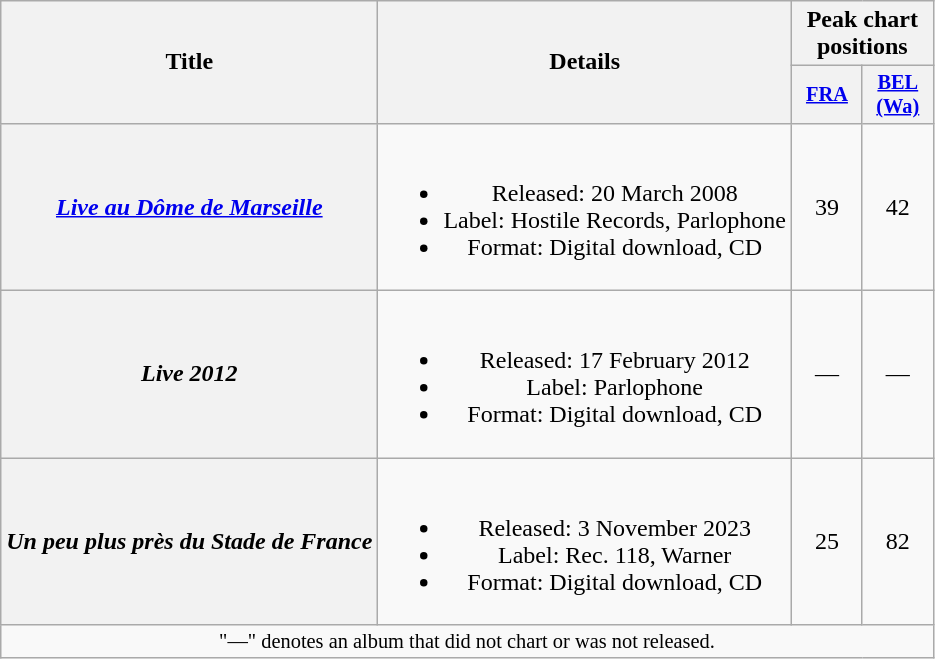<table class="wikitable plainrowheaders" style="text-align:center;">
<tr>
<th scope="col" rowspan="2">Title</th>
<th scope="col" rowspan="2">Details</th>
<th scope="col" colspan="2">Peak chart positions</th>
</tr>
<tr>
<th scope="col" style="width:3em;font-size:85%;"><a href='#'>FRA</a><br></th>
<th scope="col" style="width:3em;font-size:85%;"><a href='#'>BEL<br>(Wa)</a><br></th>
</tr>
<tr>
<th scope="row"><em><a href='#'>Live au Dôme de Marseille</a></em></th>
<td><br><ul><li>Released: 20 March 2008</li><li>Label: Hostile Records, Parlophone</li><li>Format: Digital download, CD</li></ul></td>
<td>39</td>
<td>42</td>
</tr>
<tr>
<th scope="row"><em>Live 2012</em></th>
<td><br><ul><li>Released: 17 February 2012</li><li>Label: Parlophone</li><li>Format: Digital download, CD</li></ul></td>
<td>—</td>
<td>—</td>
</tr>
<tr>
<th scope="row"><em>Un peu plus près du Stade de France</em></th>
<td><br><ul><li>Released: 3 November 2023</li><li>Label: Rec. 118, Warner</li><li>Format: Digital download, CD</li></ul></td>
<td>25<br></td>
<td>82</td>
</tr>
<tr>
<td colspan="20" style="text-align:center; font-size:85%;">"—" denotes an album that did not chart or was not released.</td>
</tr>
</table>
